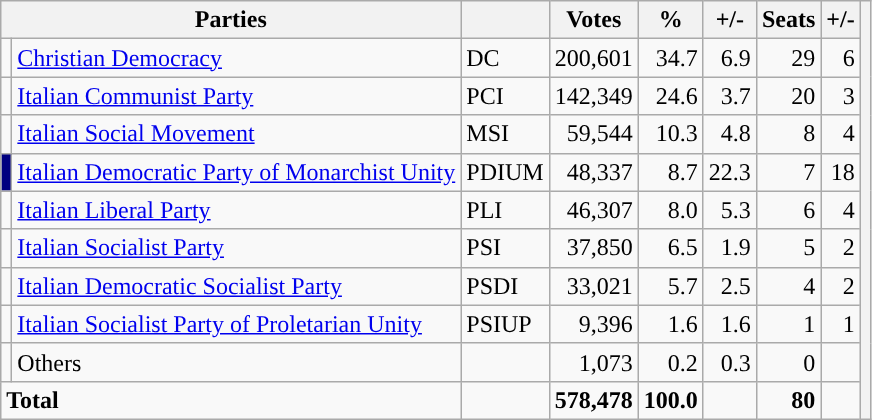<table class="wikitable">
<tr>
<th colspan="2">Parties</th>
<th></th>
<th>Votes</th>
<th>%</th>
<th>+/-</th>
<th>Seats</th>
<th>+/-</th>
<th rowspan="12"></th>
</tr>
<tr>
<td style="background-color:"></td>
<td><a href='#'>Christian Democracy</a></td>
<td>DC</td>
<td align=right>200,601</td>
<td align=right>34.7</td>
<td align=right> 6.9</td>
<td align=right>29</td>
<td align=right> 6</td>
</tr>
<tr>
<td style="background-color:"></td>
<td><a href='#'>Italian Communist Party</a></td>
<td>PCI</td>
<td align=right>142,349</td>
<td align=right>24.6</td>
<td align=right> 3.7</td>
<td align=right>20</td>
<td align=right> 3</td>
</tr>
<tr>
<td style="background-color:"></td>
<td><a href='#'>Italian Social Movement</a></td>
<td>MSI</td>
<td align=right>59,544</td>
<td align=right>10.3</td>
<td align=right> 4.8</td>
<td align=right>8</td>
<td align=right> 4</td>
</tr>
<tr>
<td style="background-color:#000080"></td>
<td><a href='#'>Italian Democratic Party of Monarchist Unity</a></td>
<td>PDIUM</td>
<td align=right>48,337</td>
<td align=right>8.7</td>
<td align=right> 22.3</td>
<td align=right>7</td>
<td align=right> 18</td>
</tr>
<tr>
<td style="background-color:"></td>
<td><a href='#'>Italian Liberal Party</a></td>
<td>PLI</td>
<td align=right>46,307</td>
<td align=right>8.0</td>
<td align=right> 5.3</td>
<td align=right>6</td>
<td align=right> 4</td>
</tr>
<tr>
<td style="background-color:"></td>
<td><a href='#'>Italian Socialist Party</a></td>
<td>PSI</td>
<td align=right>37,850</td>
<td align=right>6.5</td>
<td align=right> 1.9</td>
<td align=right>5</td>
<td align=right> 2</td>
</tr>
<tr>
<td style="background-color:"></td>
<td><a href='#'>Italian Democratic Socialist Party</a></td>
<td>PSDI</td>
<td align=right>33,021</td>
<td align=right>5.7</td>
<td align=right> 2.5</td>
<td align=right>4</td>
<td align=right> 2</td>
</tr>
<tr>
<td style="background-color:"></td>
<td><a href='#'>Italian Socialist Party of Proletarian Unity</a></td>
<td>PSIUP</td>
<td align=right>9,396</td>
<td align=right>1.6</td>
<td align=right> 1.6</td>
<td align=right>1</td>
<td align=right> 1</td>
</tr>
<tr>
<td style="background-color:"></td>
<td>Others</td>
<td></td>
<td align=right>1,073</td>
<td align=right>0.2</td>
<td align=right> 0.3</td>
<td align=right>0</td>
<td align=right></td>
</tr>
<tr>
<td colspan="2"><strong>Total</strong></td>
<td></td>
<td align=right><strong>578,478</strong></td>
<td align=right><strong>100.0</strong></td>
<td align=right></td>
<td align=right><strong>80</strong></td>
<td align=right></td>
</tr>
</table>
